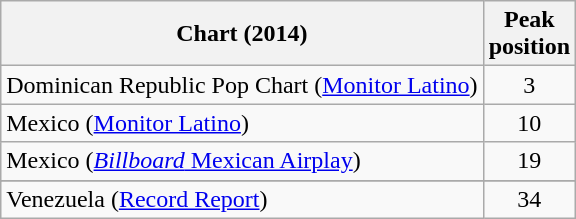<table class="wikitable sortable">
<tr>
<th>Chart (2014)</th>
<th>Peak<br>position</th>
</tr>
<tr>
<td>Dominican Republic Pop Chart (<a href='#'>Monitor Latino</a>)</td>
<td align="center">3</td>
</tr>
<tr>
<td>Mexico (<a href='#'>Monitor Latino</a>)</td>
<td align="center">10</td>
</tr>
<tr>
<td>Mexico (<a href='#'><em>Billboard</em> Mexican Airplay</a>)</td>
<td align="center">19</td>
</tr>
<tr>
</tr>
<tr>
</tr>
<tr>
</tr>
<tr>
<td>Venezuela (<a href='#'>Record Report</a>)</td>
<td align="center">34</td>
</tr>
</table>
